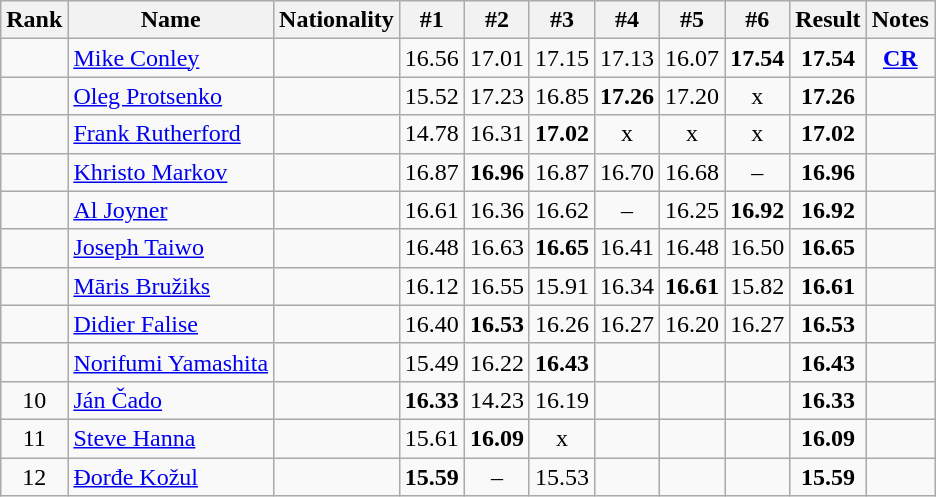<table class="wikitable sortable" style="text-align:center">
<tr>
<th>Rank</th>
<th>Name</th>
<th>Nationality</th>
<th>#1</th>
<th>#2</th>
<th>#3</th>
<th>#4</th>
<th>#5</th>
<th>#6</th>
<th>Result</th>
<th>Notes</th>
</tr>
<tr>
<td></td>
<td align="left"><a href='#'>Mike Conley</a></td>
<td align=left></td>
<td>16.56</td>
<td>17.01</td>
<td>17.15</td>
<td>17.13</td>
<td>16.07</td>
<td><strong>17.54</strong></td>
<td><strong>17.54</strong></td>
<td><strong><a href='#'>CR</a></strong></td>
</tr>
<tr>
<td></td>
<td align="left"><a href='#'>Oleg Protsenko</a></td>
<td align=left></td>
<td>15.52</td>
<td>17.23</td>
<td>16.85</td>
<td><strong>17.26</strong></td>
<td>17.20</td>
<td>x</td>
<td><strong>17.26</strong></td>
<td></td>
</tr>
<tr>
<td></td>
<td align="left"><a href='#'>Frank Rutherford</a></td>
<td align=left></td>
<td>14.78</td>
<td>16.31</td>
<td><strong>17.02</strong></td>
<td>x</td>
<td>x</td>
<td>x</td>
<td><strong>17.02</strong></td>
<td></td>
</tr>
<tr>
<td></td>
<td align="left"><a href='#'>Khristo Markov</a></td>
<td align=left></td>
<td>16.87</td>
<td><strong>16.96</strong></td>
<td>16.87</td>
<td>16.70</td>
<td>16.68</td>
<td>–</td>
<td><strong>16.96</strong></td>
<td></td>
</tr>
<tr>
<td></td>
<td align="left"><a href='#'>Al Joyner</a></td>
<td align=left></td>
<td>16.61</td>
<td>16.36</td>
<td>16.62</td>
<td>–</td>
<td>16.25</td>
<td><strong>16.92</strong></td>
<td><strong>16.92</strong></td>
<td></td>
</tr>
<tr>
<td></td>
<td align="left"><a href='#'>Joseph Taiwo</a></td>
<td align=left></td>
<td>16.48</td>
<td>16.63</td>
<td><strong>16.65</strong></td>
<td>16.41</td>
<td>16.48</td>
<td>16.50</td>
<td><strong>16.65</strong></td>
<td></td>
</tr>
<tr>
<td></td>
<td align="left"><a href='#'>Māris Bružiks</a></td>
<td align=left></td>
<td>16.12</td>
<td>16.55</td>
<td>15.91</td>
<td>16.34</td>
<td><strong>16.61</strong></td>
<td>15.82</td>
<td><strong>16.61</strong></td>
<td></td>
</tr>
<tr>
<td></td>
<td align="left"><a href='#'>Didier Falise</a></td>
<td align=left></td>
<td>16.40</td>
<td><strong>16.53</strong></td>
<td>16.26</td>
<td>16.27</td>
<td>16.20</td>
<td>16.27</td>
<td><strong>16.53</strong></td>
<td></td>
</tr>
<tr>
<td></td>
<td align="left"><a href='#'>Norifumi Yamashita</a></td>
<td align=left></td>
<td>15.49</td>
<td>16.22</td>
<td><strong>16.43</strong></td>
<td></td>
<td></td>
<td></td>
<td><strong>16.43</strong></td>
<td></td>
</tr>
<tr>
<td>10</td>
<td align="left"><a href='#'>Ján Čado</a></td>
<td align=left></td>
<td><strong>16.33</strong></td>
<td>14.23</td>
<td>16.19</td>
<td></td>
<td></td>
<td></td>
<td><strong>16.33</strong></td>
<td></td>
</tr>
<tr>
<td>11</td>
<td align="left"><a href='#'>Steve Hanna</a></td>
<td align=left></td>
<td>15.61</td>
<td><strong>16.09</strong></td>
<td>x</td>
<td></td>
<td></td>
<td></td>
<td><strong>16.09</strong></td>
<td></td>
</tr>
<tr>
<td>12</td>
<td align="left"><a href='#'>Đorđe Kožul</a></td>
<td align=left></td>
<td><strong>15.59</strong></td>
<td>–</td>
<td>15.53</td>
<td></td>
<td></td>
<td></td>
<td><strong>15.59</strong></td>
<td></td>
</tr>
</table>
